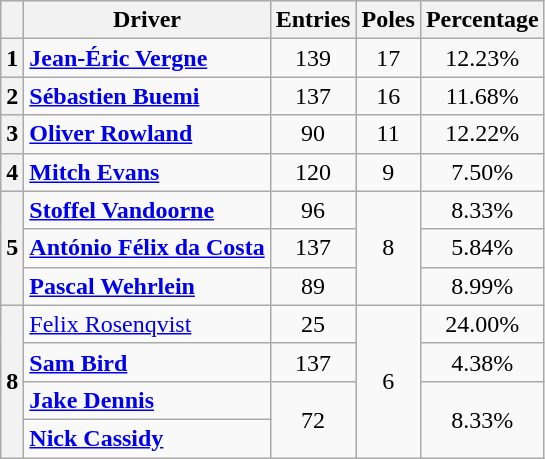<table class="wikitable" style="text-align:center">
<tr>
<th></th>
<th>Driver</th>
<th>Entries</th>
<th>Poles</th>
<th>Percentage</th>
</tr>
<tr>
<th>1</th>
<td align=left> <strong><a href='#'>Jean-Éric Vergne</a></strong></td>
<td>139</td>
<td>17</td>
<td>12.23%</td>
</tr>
<tr>
<th>2</th>
<td align=left> <strong><a href='#'>Sébastien Buemi</a></strong></td>
<td>137</td>
<td>16</td>
<td>11.68%</td>
</tr>
<tr>
<th>3</th>
<td align=left> <strong><a href='#'>Oliver Rowland</a></strong></td>
<td>90</td>
<td>11</td>
<td>12.22%</td>
</tr>
<tr>
<th>4</th>
<td align=left> <strong><a href='#'>Mitch Evans</a></strong></td>
<td>120</td>
<td>9</td>
<td>7.50%</td>
</tr>
<tr>
<th rowspan=3>5</th>
<td align="left"> <strong><a href='#'>Stoffel Vandoorne</a></strong></td>
<td>96</td>
<td rowspan=3>8</td>
<td>8.33%</td>
</tr>
<tr>
<td align=left> <strong><a href='#'>António Félix da Costa</a></strong></td>
<td>137</td>
<td>5.84%</td>
</tr>
<tr>
<td align=left> <strong><a href='#'>Pascal Wehrlein</a></strong></td>
<td>89</td>
<td>8.99%</td>
</tr>
<tr>
<th rowspan=4>8</th>
<td align=left> <a href='#'>Felix Rosenqvist</a></td>
<td>25</td>
<td rowspan=4>6</td>
<td>24.00%</td>
</tr>
<tr>
<td align=left> <strong><a href='#'>Sam Bird</a></strong></td>
<td>137</td>
<td>4.38%</td>
</tr>
<tr>
<td align=left> <strong><a href='#'>Jake Dennis</a></strong></td>
<td rowspan=2>72</td>
<td rowspan=2>8.33%</td>
</tr>
<tr>
<td align=left> <strong><a href='#'>Nick Cassidy</a></strong></td>
</tr>
</table>
